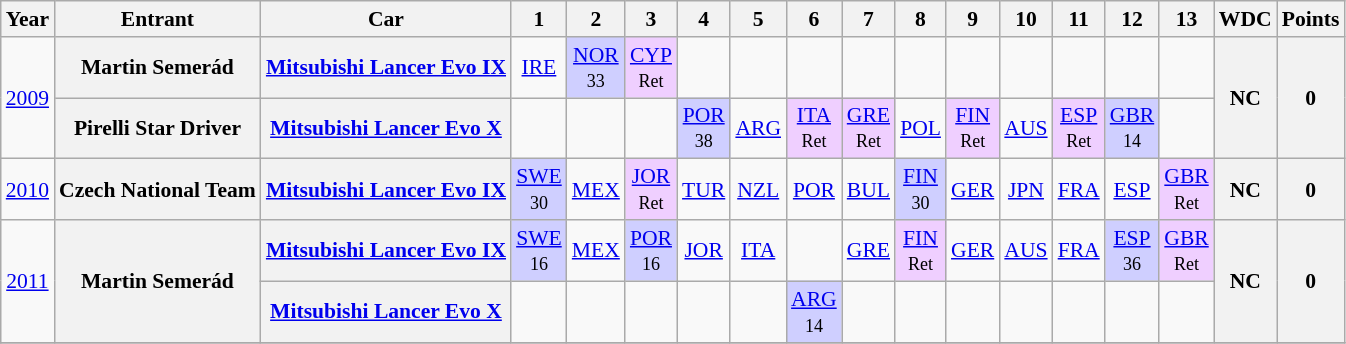<table class="wikitable" border="1" style="text-align:center; font-size:90%;">
<tr>
<th>Year</th>
<th>Entrant</th>
<th>Car</th>
<th>1</th>
<th>2</th>
<th>3</th>
<th>4</th>
<th>5</th>
<th>6</th>
<th>7</th>
<th>8</th>
<th>9</th>
<th>10</th>
<th>11</th>
<th>12</th>
<th>13</th>
<th>WDC</th>
<th>Points</th>
</tr>
<tr>
<td rowspan=2><a href='#'>2009</a></td>
<th>Martin Semerád</th>
<th><a href='#'>Mitsubishi Lancer Evo IX</a></th>
<td><a href='#'>IRE</a></td>
<td style="background:#CFCFFF;"><a href='#'>NOR</a><br><small>33</small></td>
<td style="background:#EFCFFF;"><a href='#'>CYP</a><br><small>Ret</small></td>
<td></td>
<td></td>
<td></td>
<td></td>
<td></td>
<td></td>
<td></td>
<td></td>
<td></td>
<td></td>
<th rowspan=2>NC</th>
<th rowspan=2>0</th>
</tr>
<tr>
<th>Pirelli Star Driver</th>
<th><a href='#'>Mitsubishi Lancer Evo X</a></th>
<td></td>
<td></td>
<td></td>
<td style="background:#CFCFFF;"><a href='#'>POR</a><br><small>38</small></td>
<td><a href='#'>ARG</a></td>
<td style="background:#EFCFFF;"><a href='#'>ITA</a><br><small>Ret</small></td>
<td style="background:#EFCFFF;"><a href='#'>GRE</a><br><small>Ret</small></td>
<td><a href='#'>POL</a></td>
<td style="background:#EFCFFF;"><a href='#'>FIN</a><br><small>Ret</small></td>
<td><a href='#'>AUS</a></td>
<td style="background:#EFCFFF;"><a href='#'>ESP</a><br><small>Ret</small></td>
<td style="background:#CFCFFF;"><a href='#'>GBR</a><br><small>14</small></td>
<td></td>
</tr>
<tr>
<td><a href='#'>2010</a></td>
<th>Czech National Team</th>
<th><a href='#'>Mitsubishi Lancer Evo IX</a></th>
<td style="background:#CFCFFF;"><a href='#'>SWE</a><br><small>30</small></td>
<td><a href='#'>MEX</a></td>
<td style="background:#EFCFFF;"><a href='#'>JOR</a><br><small>Ret</small></td>
<td><a href='#'>TUR</a></td>
<td><a href='#'>NZL</a></td>
<td><a href='#'>POR</a></td>
<td><a href='#'>BUL</a></td>
<td style="background:#CFCFFF;"><a href='#'>FIN</a><br><small>30</small></td>
<td><a href='#'>GER</a></td>
<td><a href='#'>JPN</a></td>
<td><a href='#'>FRA</a></td>
<td><a href='#'>ESP</a></td>
<td style="background:#EFCFFF;"><a href='#'>GBR</a><br><small>Ret</small></td>
<th>NC</th>
<th>0</th>
</tr>
<tr>
<td rowspan=2><a href='#'>2011</a></td>
<th rowspan=2>Martin Semerád</th>
<th><a href='#'>Mitsubishi Lancer Evo IX</a></th>
<td style="background:#CFCFFF;"><a href='#'>SWE</a><br><small>16</small></td>
<td><a href='#'>MEX</a></td>
<td style="background:#CFCFFF;"><a href='#'>POR</a><br><small>16</small></td>
<td><a href='#'>JOR</a></td>
<td><a href='#'>ITA</a></td>
<td></td>
<td><a href='#'>GRE</a></td>
<td style="background:#EFCFFF;"><a href='#'>FIN</a><br><small>Ret</small></td>
<td><a href='#'>GER</a></td>
<td><a href='#'>AUS</a></td>
<td><a href='#'>FRA</a></td>
<td style="background:#CFCFFF;"><a href='#'>ESP</a><br><small>36</small></td>
<td style="background:#EFCFFF;"><a href='#'>GBR</a><br><small>Ret</small></td>
<th rowspan=2>NC</th>
<th rowspan=2>0</th>
</tr>
<tr>
<th><a href='#'>Mitsubishi Lancer Evo X</a></th>
<td></td>
<td></td>
<td></td>
<td></td>
<td></td>
<td style="background:#CFCFFF;"><a href='#'>ARG</a><br><small>14</small></td>
<td></td>
<td></td>
<td></td>
<td></td>
<td></td>
<td></td>
<td></td>
</tr>
<tr>
</tr>
</table>
